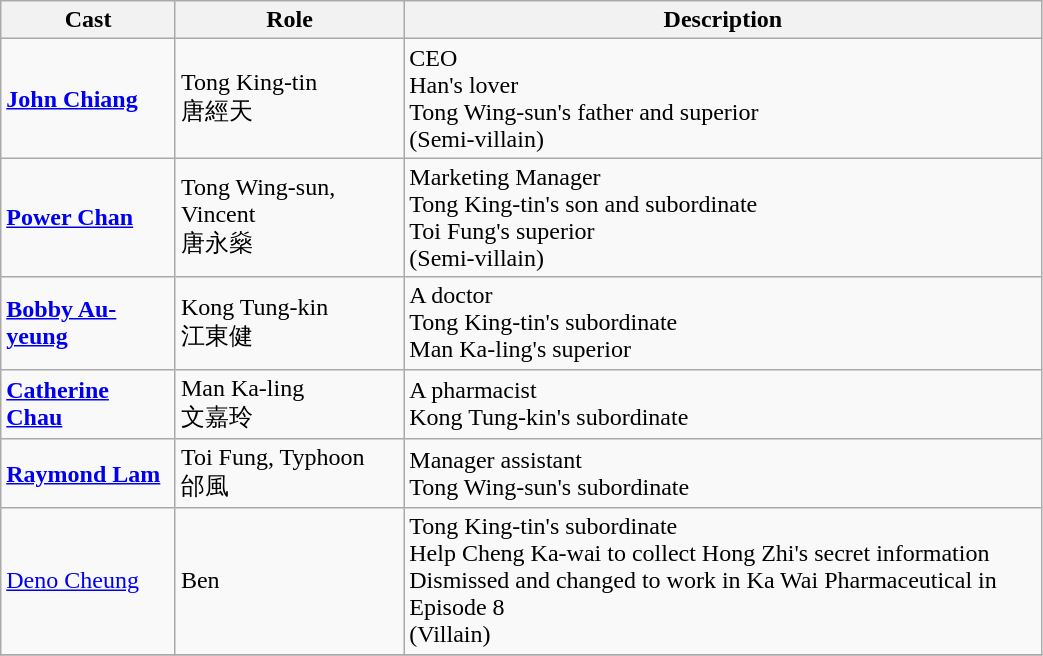<table class="wikitable" width="55%">
<tr>
<th>Cast</th>
<th>Role</th>
<th>Description</th>
</tr>
<tr>
<td><strong><a href='#'>John Chiang</a></strong></td>
<td>Tong King-tin<br>唐經天</td>
<td>CEO<br>Han's lover<br>Tong Wing-sun's father and superior<br>(Semi-villain)</td>
</tr>
<tr>
<td><strong><a href='#'>Power Chan</a></strong></td>
<td>Tong Wing-sun, Vincent<br>唐永燊</td>
<td>Marketing Manager<br>Tong King-tin's son and subordinate<br>Toi Fung's superior<br>(Semi-villain)</td>
</tr>
<tr>
<td><strong><a href='#'>Bobby Au-yeung</a></strong></td>
<td>Kong Tung-kin<br>江東健</td>
<td>A doctor<br>Tong King-tin's subordinate<br>Man Ka-ling's superior</td>
</tr>
<tr>
<td><strong><a href='#'>Catherine Chau</a></strong></td>
<td>Man Ka-ling<br>文嘉玲</td>
<td>A pharmacist<br>Kong Tung-kin's subordinate</td>
</tr>
<tr>
<td><strong><a href='#'>Raymond Lam</a></strong></td>
<td>Toi Fung, Typhoon<br>邰風</td>
<td>Manager assistant<br>Tong Wing-sun's subordinate</td>
</tr>
<tr>
<td><a href='#'>Deno Cheung</a></td>
<td>Ben</td>
<td>Tong King-tin's subordinate<br>Help Cheng Ka-wai to collect Hong Zhi's secret information<br>Dismissed and changed to work in Ka Wai Pharmaceutical in Episode 8<br>(Villain)</td>
</tr>
<tr>
</tr>
</table>
